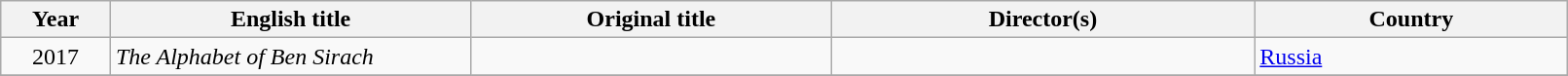<table class="sortable wikitable" width="85%" cellpadding="5">
<tr>
<th width="7%">Year</th>
<th width="23%">English title</th>
<th width="23%">Original title</th>
<th width="27%">Director(s)</th>
<th width="20%">Country</th>
</tr>
<tr>
<td style="text-align:center;">2017</td>
<td><em>The Alphabet of Ben Sirach</em> </td>
<td></td>
<td></td>
<td><a href='#'>Russia</a></td>
</tr>
<tr>
</tr>
</table>
